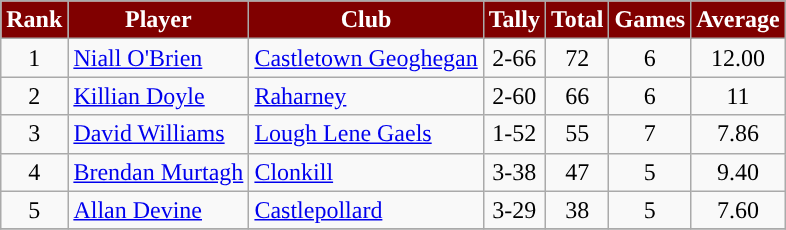<table class="wikitable">
<tr>
<th style="background:maroon;color:white">Rank</th>
<th style="background:maroon;color:white">Player</th>
<th style="background:maroon;color:white">Club</th>
<th style="background:maroon;color:white">Tally</th>
<th style="background:maroon;color:white">Total</th>
<th style="background:maroon;color:white">Games</th>
<th style="background:maroon;color:white">Average</th>
</tr>
<tr>
<td rowspan="1" style="text-align:center;">1</td>
<td><a href='#'>Niall O'Brien</a></td>
<td> <a href='#'>Castletown Geoghegan</a></td>
<td align=center>2-66</td>
<td align=center>72</td>
<td align=center>6</td>
<td align=center>12.00</td>
</tr>
<tr>
<td rowspan="1" style="text-align:center;">2</td>
<td><a href='#'>Killian Doyle</a></td>
<td> <a href='#'>Raharney</a></td>
<td align=center>2-60</td>
<td align=center>66</td>
<td align=center>6</td>
<td align=center>11</td>
</tr>
<tr>
<td rowspan="1" style="text-align:center;">3</td>
<td><a href='#'>David Williams</a></td>
<td> <a href='#'>Lough Lene Gaels</a></td>
<td align=center>1-52</td>
<td align=center>55</td>
<td align=center>7</td>
<td align=center>7.86</td>
</tr>
<tr>
<td rowspan="1" style="text-align:center;">4</td>
<td><a href='#'>Brendan Murtagh</a></td>
<td> <a href='#'>Clonkill</a></td>
<td align=center>3-38</td>
<td align=center>47</td>
<td align=center>5</td>
<td align=center>9.40</td>
</tr>
<tr>
<td rowspan="1" style="text-align:center;">5</td>
<td><a href='#'>Allan Devine</a></td>
<td> <a href='#'>Castlepollard</a></td>
<td align=center>3-29</td>
<td align=center>38</td>
<td align=center>5</td>
<td align=center>7.60</td>
</tr>
<tr>
</tr>
</table>
